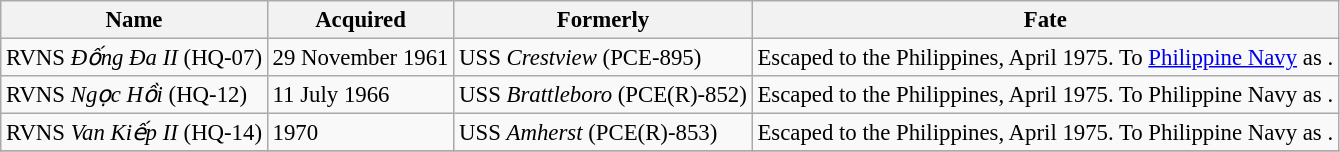<table class="wikitable" style="font-size:95%;">
<tr>
<th>Name</th>
<th>Acquired</th>
<th>Formerly</th>
<th>Fate</th>
</tr>
<tr>
<td>RVNS <em>Đống Đa II</em> (HQ-07)</td>
<td>29 November 1961</td>
<td>USS <em>Crestview</em> (PCE-895)</td>
<td>Escaped to the Philippines, April 1975. To <a href='#'>Philippine Navy</a> as .</td>
</tr>
<tr>
<td>RVNS <em>Ngọc Hồi</em> (HQ-12)</td>
<td>11 July 1966</td>
<td>USS <em>Brattleboro</em> (PCE(R)-852)</td>
<td>Escaped to the Philippines, April 1975. To Philippine Navy as .</td>
</tr>
<tr>
<td>RVNS <em>Van Kiếp II</em> (HQ-14)</td>
<td>1970</td>
<td>USS <em>Amherst</em> (PCE(R)-853)</td>
<td>Escaped to the Philippines, April 1975. To Philippine Navy as .</td>
</tr>
<tr>
</tr>
</table>
